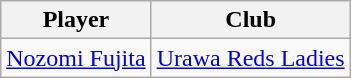<table class="wikitable">
<tr>
<th>Player</th>
<th>Club</th>
</tr>
<tr>
<td> <a href='#'>Nozomi Fujita</a></td>
<td><a href='#'>Urawa Reds Ladies</a></td>
</tr>
</table>
